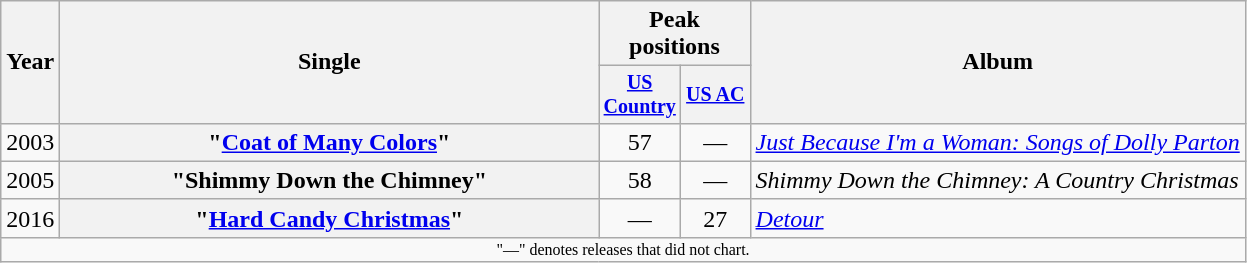<table class="wikitable plainrowheaders" style="text-align:center;">
<tr>
<th rowspan="2">Year</th>
<th rowspan="2" style="width:22em;">Single</th>
<th colspan="2">Peak positions</th>
<th rowspan="2">Album</th>
</tr>
<tr style="font-size:smaller;">
<th width="40"><a href='#'>US Country</a><br></th>
<th width="40"><a href='#'>US AC</a><br></th>
</tr>
<tr>
<td>2003</td>
<th scope="row">"<a href='#'>Coat of Many Colors</a>" </th>
<td>57</td>
<td>—</td>
<td align="left"><em><a href='#'>Just Because I'm a Woman: Songs of Dolly Parton</a></em></td>
</tr>
<tr>
<td>2005</td>
<th scope="row">"Shimmy Down the Chimney"</th>
<td>58</td>
<td>—</td>
<td align="left"><em>Shimmy Down the Chimney: A Country Christmas</em></td>
</tr>
<tr>
<td>2016</td>
<th scope="row">"<a href='#'>Hard Candy Christmas</a>" </th>
<td>—</td>
<td>27</td>
<td align="left"><em><a href='#'>Detour</a></em></td>
</tr>
<tr>
<td colspan="5" style="font-size:8pt">"—" denotes releases that did not chart.</td>
</tr>
</table>
